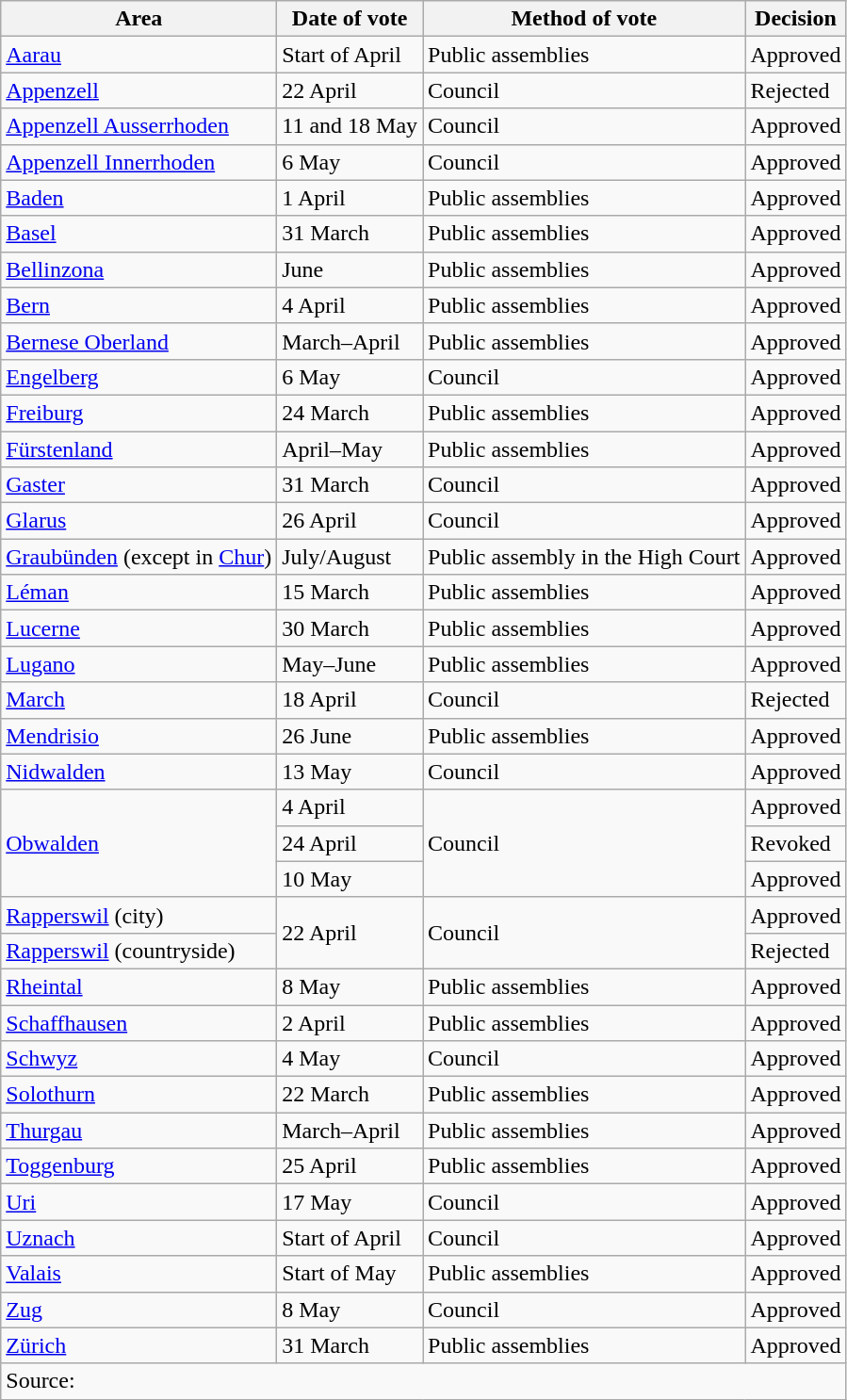<table class=wikitable>
<tr>
<th>Area</th>
<th>Date of vote</th>
<th>Method of vote</th>
<th>Decision</th>
</tr>
<tr>
<td><a href='#'>Aarau</a></td>
<td>Start of April</td>
<td>Public assemblies</td>
<td>Approved</td>
</tr>
<tr>
<td><a href='#'>Appenzell</a></td>
<td>22 April</td>
<td>Council</td>
<td>Rejected</td>
</tr>
<tr>
<td><a href='#'>Appenzell Ausserrhoden</a></td>
<td>11 and 18 May</td>
<td>Council</td>
<td>Approved</td>
</tr>
<tr>
<td><a href='#'>Appenzell Innerrhoden</a></td>
<td>6 May</td>
<td>Council</td>
<td>Approved</td>
</tr>
<tr>
<td><a href='#'>Baden</a></td>
<td>1 April</td>
<td>Public assemblies</td>
<td>Approved</td>
</tr>
<tr>
<td><a href='#'>Basel</a></td>
<td>31 March</td>
<td>Public assemblies</td>
<td>Approved</td>
</tr>
<tr>
<td><a href='#'>Bellinzona</a></td>
<td>June</td>
<td>Public assemblies</td>
<td>Approved</td>
</tr>
<tr>
<td><a href='#'>Bern</a></td>
<td>4 April</td>
<td>Public assemblies</td>
<td>Approved</td>
</tr>
<tr>
<td><a href='#'>Bernese Oberland</a></td>
<td>March–April</td>
<td>Public assemblies</td>
<td>Approved</td>
</tr>
<tr>
<td><a href='#'>Engelberg</a></td>
<td>6 May</td>
<td>Council</td>
<td>Approved</td>
</tr>
<tr>
<td><a href='#'>Freiburg</a></td>
<td>24 March</td>
<td>Public assemblies</td>
<td>Approved</td>
</tr>
<tr>
<td><a href='#'>Fürstenland</a></td>
<td>April–May</td>
<td>Public assemblies</td>
<td>Approved</td>
</tr>
<tr>
<td><a href='#'>Gaster</a></td>
<td>31 March</td>
<td>Council</td>
<td>Approved</td>
</tr>
<tr>
<td><a href='#'>Glarus</a></td>
<td>26 April</td>
<td>Council</td>
<td>Approved</td>
</tr>
<tr>
<td><a href='#'>Graubünden</a> (except in <a href='#'>Chur</a>)</td>
<td>July/August</td>
<td>Public assembly in the High Court</td>
<td>Approved</td>
</tr>
<tr>
<td><a href='#'>Léman</a></td>
<td>15 March</td>
<td>Public assemblies</td>
<td>Approved</td>
</tr>
<tr>
<td><a href='#'>Lucerne</a></td>
<td>30 March</td>
<td>Public assemblies</td>
<td>Approved</td>
</tr>
<tr>
<td><a href='#'>Lugano</a></td>
<td>May–June</td>
<td>Public assemblies</td>
<td>Approved</td>
</tr>
<tr>
<td><a href='#'>March</a></td>
<td>18 April</td>
<td>Council</td>
<td>Rejected</td>
</tr>
<tr>
<td><a href='#'>Mendrisio</a></td>
<td>26 June</td>
<td>Public assemblies</td>
<td>Approved</td>
</tr>
<tr>
<td><a href='#'>Nidwalden</a></td>
<td>13 May</td>
<td>Council</td>
<td>Approved</td>
</tr>
<tr>
<td rowspan=3><a href='#'>Obwalden</a></td>
<td>4 April</td>
<td rowspan=3>Council</td>
<td>Approved</td>
</tr>
<tr>
<td>24 April</td>
<td>Revoked</td>
</tr>
<tr>
<td>10 May</td>
<td>Approved</td>
</tr>
<tr>
<td><a href='#'>Rapperswil</a> (city)</td>
<td rowspan=2>22 April</td>
<td rowspan=2>Council</td>
<td>Approved</td>
</tr>
<tr>
<td><a href='#'>Rapperswil</a> (countryside)</td>
<td>Rejected</td>
</tr>
<tr>
<td><a href='#'>Rheintal</a></td>
<td>8 May</td>
<td>Public assemblies</td>
<td>Approved</td>
</tr>
<tr>
<td><a href='#'>Schaffhausen</a></td>
<td>2 April</td>
<td>Public assemblies</td>
<td>Approved</td>
</tr>
<tr>
<td><a href='#'>Schwyz</a></td>
<td>4 May</td>
<td>Council</td>
<td>Approved</td>
</tr>
<tr>
<td><a href='#'>Solothurn</a></td>
<td>22 March</td>
<td>Public assemblies</td>
<td>Approved</td>
</tr>
<tr>
<td><a href='#'>Thurgau</a></td>
<td>March–April</td>
<td>Public assemblies</td>
<td>Approved</td>
</tr>
<tr>
<td><a href='#'>Toggenburg</a></td>
<td>25 April</td>
<td>Public assemblies</td>
<td>Approved</td>
</tr>
<tr>
<td><a href='#'>Uri</a></td>
<td>17 May</td>
<td>Council</td>
<td>Approved</td>
</tr>
<tr>
<td><a href='#'>Uznach</a></td>
<td>Start of April</td>
<td>Council</td>
<td>Approved</td>
</tr>
<tr>
<td><a href='#'>Valais</a></td>
<td>Start of May</td>
<td>Public assemblies</td>
<td>Approved</td>
</tr>
<tr>
<td><a href='#'>Zug</a></td>
<td>8 May</td>
<td>Council</td>
<td>Approved</td>
</tr>
<tr>
<td><a href='#'>Zürich</a></td>
<td>31 March</td>
<td>Public assemblies</td>
<td>Approved</td>
</tr>
<tr>
<td align=left colspan=4>Source: </td>
</tr>
</table>
